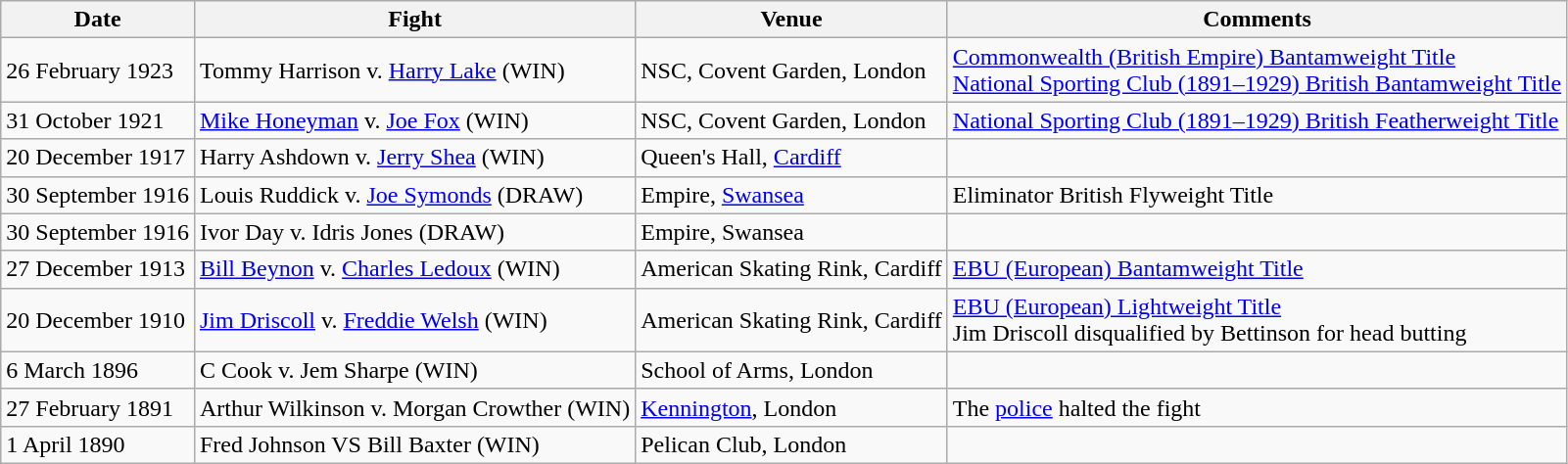<table class="wikitable sortable mw-collapsible">
<tr>
<th>Date</th>
<th>Fight</th>
<th>Venue</th>
<th>Comments</th>
</tr>
<tr>
<td>26 February 1923</td>
<td>Tommy Harrison v. <a href='#'>Harry Lake</a> (WIN)</td>
<td>NSC, Covent Garden, London</td>
<td><a href='#'>Commonwealth (British Empire) Bantamweight Title</a><br><a href='#'>National Sporting Club (1891–1929) British Bantamweight Title</a></td>
</tr>
<tr>
<td>31 October 1921</td>
<td><a href='#'>Mike Honeyman</a> v. <a href='#'>Joe Fox</a> (WIN)</td>
<td>NSC, Covent Garden, London</td>
<td><a href='#'>National Sporting Club (1891–1929) British Featherweight Title</a></td>
</tr>
<tr>
<td>20 December 1917</td>
<td>Harry Ashdown v. <a href='#'>Jerry Shea</a> (WIN)</td>
<td>Queen's Hall, <a href='#'>Cardiff</a></td>
<td></td>
</tr>
<tr>
<td>30 September 1916</td>
<td>Louis Ruddick v. <a href='#'>Joe Symonds</a> (DRAW)</td>
<td>Empire, <a href='#'>Swansea</a></td>
<td>Eliminator British Flyweight Title</td>
</tr>
<tr>
<td>30 September 1916</td>
<td>Ivor  Day v. Idris Jones (DRAW)</td>
<td>Empire, Swansea</td>
<td></td>
</tr>
<tr>
<td>27 December 1913</td>
<td><a href='#'>Bill Beynon</a> v. <a href='#'>Charles Ledoux</a> (WIN)</td>
<td>American Skating Rink, Cardiff</td>
<td><a href='#'>EBU (European) Bantamweight Title</a></td>
</tr>
<tr>
<td>20 December 1910</td>
<td><a href='#'>Jim Driscoll</a> v. <a href='#'>Freddie Welsh</a> (WIN)</td>
<td>American Skating Rink, Cardiff</td>
<td><a href='#'>EBU (European) Lightweight Title</a><br>Jim Driscoll disqualified by Bettinson for head butting</td>
</tr>
<tr>
<td>6 March 1896</td>
<td>C Cook v. Jem Sharpe (WIN)</td>
<td>School of Arms, London</td>
<td></td>
</tr>
<tr>
<td>27 February 1891</td>
<td>Arthur Wilkinson v. Morgan Crowther (WIN)</td>
<td><a href='#'>Kennington</a>, London</td>
<td>The <a href='#'>police</a> halted the fight</td>
</tr>
<tr>
<td>1 April 1890</td>
<td>Fred Johnson VS Bill Baxter (WIN)</td>
<td>Pelican Club, London</td>
<td></td>
</tr>
</table>
